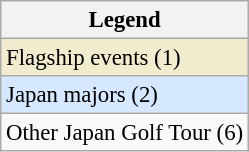<table class="wikitable" style="font-size:95%;">
<tr>
<th>Legend</th>
</tr>
<tr style="background:#f2ecce;">
<td>Flagship events (1)</td>
</tr>
<tr style="background:#D6E8FF;">
<td>Japan majors (2)</td>
</tr>
<tr>
<td>Other Japan Golf Tour (6)</td>
</tr>
</table>
